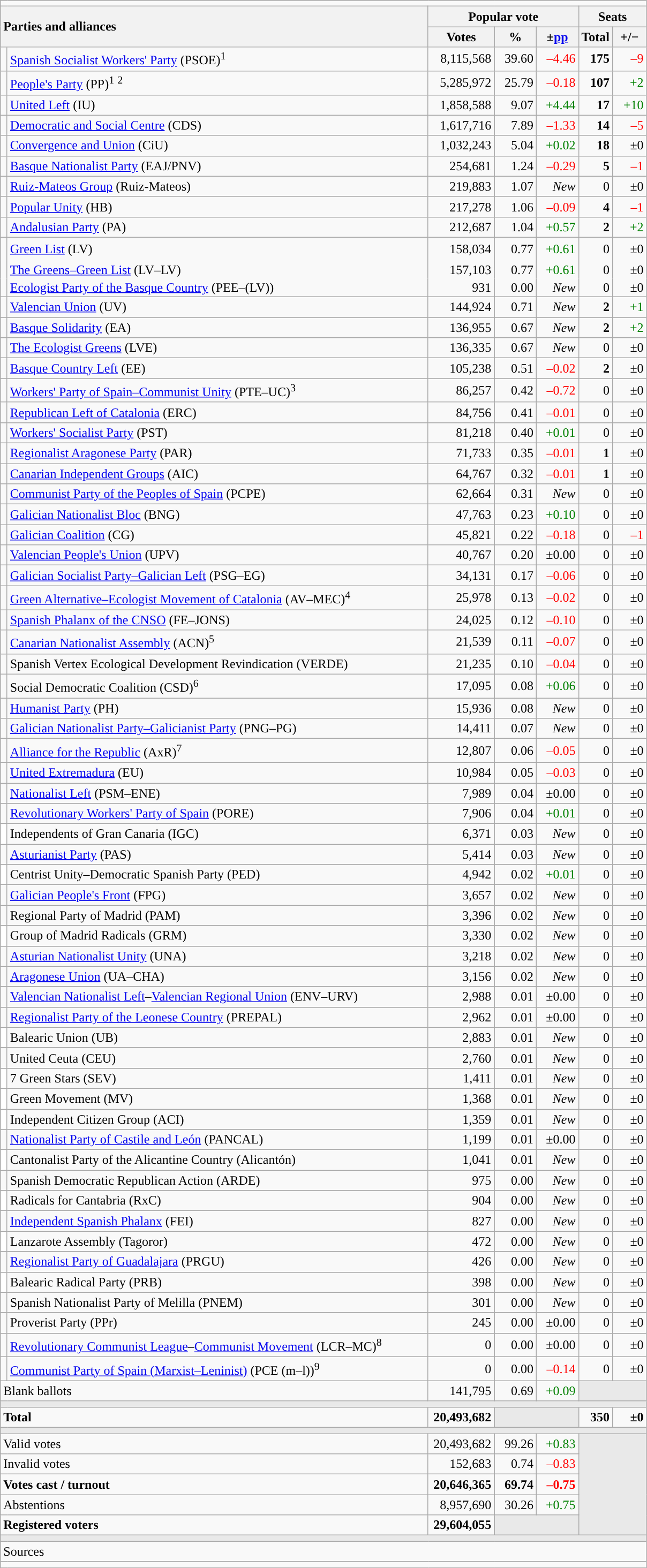<table class="wikitable" style="text-align:right;">
<tr>
<td colspan="7"></td>
</tr>
<tr>
<th style="text-align:left;" rowspan="2" colspan="2" width="525">Parties and alliances</th>
<th colspan="3">Popular vote</th>
<th colspan="2">Seats</th>
</tr>
<tr>
<th width="75">Votes</th>
<th width="45">%</th>
<th width="45">±<a href='#'>pp</a></th>
<th width="35">Total</th>
<th width="35">+/−</th>
</tr>
<tr>
<td width="1" style="color:inherit;background:"></td>
<td align="left"><a href='#'>Spanish Socialist Workers' Party</a> (PSOE)<sup>1</sup></td>
<td>8,115,568</td>
<td>39.60</td>
<td style="color:red;">–4.46</td>
<td><strong>175</strong></td>
<td style="color:red;">–9</td>
</tr>
<tr>
<td style="color:inherit;background:"></td>
<td align="left"><a href='#'>People's Party</a> (PP)<sup>1</sup> <sup>2</sup></td>
<td>5,285,972</td>
<td>25.79</td>
<td style="color:red;">–0.18</td>
<td><strong>107</strong></td>
<td style="color:green;">+2</td>
</tr>
<tr>
<td style="color:inherit;background:"></td>
<td align="left"><a href='#'>United Left</a> (IU)</td>
<td>1,858,588</td>
<td>9.07</td>
<td style="color:green;">+4.44</td>
<td><strong>17</strong></td>
<td style="color:green;">+10</td>
</tr>
<tr>
<td style="color:inherit;background:"></td>
<td align="left"><a href='#'>Democratic and Social Centre</a> (CDS)</td>
<td>1,617,716</td>
<td>7.89</td>
<td style="color:red;">–1.33</td>
<td><strong>14</strong></td>
<td style="color:red;">–5</td>
</tr>
<tr>
<td style="color:inherit;background:"></td>
<td align="left"><a href='#'>Convergence and Union</a> (CiU)</td>
<td>1,032,243</td>
<td>5.04</td>
<td style="color:green;">+0.02</td>
<td><strong>18</strong></td>
<td>±0</td>
</tr>
<tr>
<td style="color:inherit;background:"></td>
<td align="left"><a href='#'>Basque Nationalist Party</a> (EAJ/PNV)</td>
<td>254,681</td>
<td>1.24</td>
<td style="color:red;">–0.29</td>
<td><strong>5</strong></td>
<td style="color:red;">–1</td>
</tr>
<tr>
<td style="color:inherit;background:"></td>
<td align="left"><a href='#'>Ruiz-Mateos Group</a> (Ruiz-Mateos)</td>
<td>219,883</td>
<td>1.07</td>
<td><em>New</em></td>
<td>0</td>
<td>±0</td>
</tr>
<tr>
<td style="color:inherit;background:"></td>
<td align="left"><a href='#'>Popular Unity</a> (HB)</td>
<td>217,278</td>
<td>1.06</td>
<td style="color:red;">–0.09</td>
<td><strong>4</strong></td>
<td style="color:red;">–1</td>
</tr>
<tr>
<td style="color:inherit;background:"></td>
<td align="left"><a href='#'>Andalusian Party</a> (PA)</td>
<td>212,687</td>
<td>1.04</td>
<td style="color:green;">+0.57</td>
<td><strong>2</strong></td>
<td style="color:green;">+2</td>
</tr>
<tr style="line-height:22px;">
<td rowspan="3" style="color:inherit;background:"></td>
<td align="left"><a href='#'>Green List</a> (LV)</td>
<td>158,034</td>
<td>0.77</td>
<td style="color:green;">+0.61</td>
<td>0</td>
<td>±0</td>
</tr>
<tr style="border-bottom-style:hidden; border-top-style:hidden; line-height:16px;">
<td align="left"><span><a href='#'>The Greens–Green List</a> (LV–LV)</span></td>
<td>157,103</td>
<td>0.77</td>
<td style="color:green;">+0.61</td>
<td>0</td>
<td>±0</td>
</tr>
<tr style="line-height:16px;">
<td align="left"><span><a href='#'>Ecologist Party of the Basque Country</a> (PEE–(LV))</span></td>
<td>931</td>
<td>0.00</td>
<td><em>New</em></td>
<td>0</td>
<td>±0</td>
</tr>
<tr>
<td style="color:inherit;background:"></td>
<td align="left"><a href='#'>Valencian Union</a> (UV)</td>
<td>144,924</td>
<td>0.71</td>
<td><em>New</em></td>
<td><strong>2</strong></td>
<td style="color:green;">+1</td>
</tr>
<tr>
<td style="color:inherit;background:"></td>
<td align="left"><a href='#'>Basque Solidarity</a> (EA)</td>
<td>136,955</td>
<td>0.67</td>
<td><em>New</em></td>
<td><strong>2</strong></td>
<td style="color:green;">+2</td>
</tr>
<tr>
<td style="color:inherit;background:"></td>
<td align="left"><a href='#'>The Ecologist Greens</a> (LVE)</td>
<td>136,335</td>
<td>0.67</td>
<td><em>New</em></td>
<td>0</td>
<td>±0</td>
</tr>
<tr>
<td style="color:inherit;background:"></td>
<td align="left"><a href='#'>Basque Country Left</a> (EE)</td>
<td>105,238</td>
<td>0.51</td>
<td style="color:red;">–0.02</td>
<td><strong>2</strong></td>
<td>±0</td>
</tr>
<tr>
<td style="color:inherit;background:"></td>
<td align="left"><a href='#'>Workers' Party of Spain–Communist Unity</a> (PTE–UC)<sup>3</sup></td>
<td>86,257</td>
<td>0.42</td>
<td style="color:red;">–0.72</td>
<td>0</td>
<td>±0</td>
</tr>
<tr>
<td style="color:inherit;background:"></td>
<td align="left"><a href='#'>Republican Left of Catalonia</a> (ERC)</td>
<td>84,756</td>
<td>0.41</td>
<td style="color:red;">–0.01</td>
<td>0</td>
<td>±0</td>
</tr>
<tr>
<td style="color:inherit;background:"></td>
<td align="left"><a href='#'>Workers' Socialist Party</a> (PST)</td>
<td>81,218</td>
<td>0.40</td>
<td style="color:green;">+0.01</td>
<td>0</td>
<td>±0</td>
</tr>
<tr>
<td style="color:inherit;background:"></td>
<td align="left"><a href='#'>Regionalist Aragonese Party</a> (PAR)</td>
<td>71,733</td>
<td>0.35</td>
<td style="color:red;">–0.01</td>
<td><strong>1</strong></td>
<td>±0</td>
</tr>
<tr>
<td style="color:inherit;background:"></td>
<td align="left"><a href='#'>Canarian Independent Groups</a> (AIC)</td>
<td>64,767</td>
<td>0.32</td>
<td style="color:red;">–0.01</td>
<td><strong>1</strong></td>
<td>±0</td>
</tr>
<tr>
<td style="color:inherit;background:"></td>
<td align="left"><a href='#'>Communist Party of the Peoples of Spain</a> (PCPE)</td>
<td>62,664</td>
<td>0.31</td>
<td><em>New</em></td>
<td>0</td>
<td>±0</td>
</tr>
<tr>
<td style="color:inherit;background:"></td>
<td align="left"><a href='#'>Galician Nationalist Bloc</a> (BNG)</td>
<td>47,763</td>
<td>0.23</td>
<td style="color:green;">+0.10</td>
<td>0</td>
<td>±0</td>
</tr>
<tr>
<td style="color:inherit;background:"></td>
<td align="left"><a href='#'>Galician Coalition</a> (CG)</td>
<td>45,821</td>
<td>0.22</td>
<td style="color:red;">–0.18</td>
<td>0</td>
<td style="color:red;">–1</td>
</tr>
<tr>
<td style="color:inherit;background:"></td>
<td align="left"><a href='#'>Valencian People's Union</a> (UPV)</td>
<td>40,767</td>
<td>0.20</td>
<td>±0.00</td>
<td>0</td>
<td>±0</td>
</tr>
<tr>
<td style="color:inherit;background:"></td>
<td align="left"><a href='#'>Galician Socialist Party–Galician Left</a> (PSG–EG)</td>
<td>34,131</td>
<td>0.17</td>
<td style="color:red;">–0.06</td>
<td>0</td>
<td>±0</td>
</tr>
<tr>
<td style="color:inherit;background:"></td>
<td align="left"><a href='#'>Green Alternative–Ecologist Movement of Catalonia</a> (AV–MEC)<sup>4</sup></td>
<td>25,978</td>
<td>0.13</td>
<td style="color:red;">–0.02</td>
<td>0</td>
<td>±0</td>
</tr>
<tr>
<td style="color:inherit;background:"></td>
<td align="left"><a href='#'>Spanish Phalanx of the CNSO</a> (FE–JONS)</td>
<td>24,025</td>
<td>0.12</td>
<td style="color:red;">–0.10</td>
<td>0</td>
<td>±0</td>
</tr>
<tr>
<td style="color:inherit;background:"></td>
<td align="left"><a href='#'>Canarian Nationalist Assembly</a> (ACN)<sup>5</sup></td>
<td>21,539</td>
<td>0.11</td>
<td style="color:red;">–0.07</td>
<td>0</td>
<td>±0</td>
</tr>
<tr>
<td style="color:inherit;background:"></td>
<td align="left">Spanish Vertex Ecological Development Revindication (VERDE)</td>
<td>21,235</td>
<td>0.10</td>
<td style="color:red;">–0.04</td>
<td>0</td>
<td>±0</td>
</tr>
<tr>
<td style="color:inherit;background:"></td>
<td align="left">Social Democratic Coalition (CSD)<sup>6</sup></td>
<td>17,095</td>
<td>0.08</td>
<td style="color:green;">+0.06</td>
<td>0</td>
<td>±0</td>
</tr>
<tr>
<td style="color:inherit;background:"></td>
<td align="left"><a href='#'>Humanist Party</a> (PH)</td>
<td>15,936</td>
<td>0.08</td>
<td><em>New</em></td>
<td>0</td>
<td>±0</td>
</tr>
<tr>
<td style="color:inherit;background:"></td>
<td align="left"><a href='#'>Galician Nationalist Party–Galicianist Party</a> (PNG–PG)</td>
<td>14,411</td>
<td>0.07</td>
<td><em>New</em></td>
<td>0</td>
<td>±0</td>
</tr>
<tr>
<td style="color:inherit;background:"></td>
<td align="left"><a href='#'>Alliance for the Republic</a> (AxR)<sup>7</sup></td>
<td>12,807</td>
<td>0.06</td>
<td style="color:red;">–0.05</td>
<td>0</td>
<td>±0</td>
</tr>
<tr>
<td style="color:inherit;background:"></td>
<td align="left"><a href='#'>United Extremadura</a> (EU)</td>
<td>10,984</td>
<td>0.05</td>
<td style="color:red;">–0.03</td>
<td>0</td>
<td>±0</td>
</tr>
<tr>
<td style="color:inherit;background:"></td>
<td align="left"><a href='#'>Nationalist Left</a> (PSM–ENE)</td>
<td>7,989</td>
<td>0.04</td>
<td>±0.00</td>
<td>0</td>
<td>±0</td>
</tr>
<tr>
<td style="color:inherit;background:"></td>
<td align="left"><a href='#'>Revolutionary Workers' Party of Spain</a> (PORE)</td>
<td>7,906</td>
<td>0.04</td>
<td style="color:green;">+0.01</td>
<td>0</td>
<td>±0</td>
</tr>
<tr>
<td bgcolor="white"></td>
<td align="left">Independents of Gran Canaria (IGC)</td>
<td>6,371</td>
<td>0.03</td>
<td><em>New</em></td>
<td>0</td>
<td>±0</td>
</tr>
<tr>
<td style="color:inherit;background:"></td>
<td align="left"><a href='#'>Asturianist Party</a> (PAS)</td>
<td>5,414</td>
<td>0.03</td>
<td><em>New</em></td>
<td>0</td>
<td>±0</td>
</tr>
<tr>
<td bgcolor="white"></td>
<td align="left">Centrist Unity–Democratic Spanish Party (PED)</td>
<td>4,942</td>
<td>0.02</td>
<td style="color:green;">+0.01</td>
<td>0</td>
<td>±0</td>
</tr>
<tr>
<td style="color:inherit;background:"></td>
<td align="left"><a href='#'>Galician People's Front</a> (FPG)</td>
<td>3,657</td>
<td>0.02</td>
<td><em>New</em></td>
<td>0</td>
<td>±0</td>
</tr>
<tr>
<td style="color:inherit;background:"></td>
<td align="left">Regional Party of Madrid (PAM)</td>
<td>3,396</td>
<td>0.02</td>
<td><em>New</em></td>
<td>0</td>
<td>±0</td>
</tr>
<tr>
<td bgcolor="white"></td>
<td align="left">Group of Madrid Radicals (GRM)</td>
<td>3,330</td>
<td>0.02</td>
<td><em>New</em></td>
<td>0</td>
<td>±0</td>
</tr>
<tr>
<td style="color:inherit;background:"></td>
<td align="left"><a href='#'>Asturian Nationalist Unity</a> (UNA)</td>
<td>3,218</td>
<td>0.02</td>
<td><em>New</em></td>
<td>0</td>
<td>±0</td>
</tr>
<tr>
<td style="color:inherit;background:"></td>
<td align="left"><a href='#'>Aragonese Union</a> (UA–CHA)</td>
<td>3,156</td>
<td>0.02</td>
<td><em>New</em></td>
<td>0</td>
<td>±0</td>
</tr>
<tr>
<td style="color:inherit;background:"></td>
<td align="left"><a href='#'>Valencian Nationalist Left</a>–<a href='#'>Valencian Regional Union</a> (ENV–URV)</td>
<td>2,988</td>
<td>0.01</td>
<td>±0.00</td>
<td>0</td>
<td>±0</td>
</tr>
<tr>
<td style="color:inherit;background:"></td>
<td align="left"><a href='#'>Regionalist Party of the Leonese Country</a> (PREPAL)</td>
<td>2,962</td>
<td>0.01</td>
<td>±0.00</td>
<td>0</td>
<td>±0</td>
</tr>
<tr>
<td bgcolor="white"></td>
<td align="left">Balearic Union (UB)</td>
<td>2,883</td>
<td>0.01</td>
<td><em>New</em></td>
<td>0</td>
<td>±0</td>
</tr>
<tr>
<td style="color:inherit;background:"></td>
<td align="left">United Ceuta (CEU)</td>
<td>2,760</td>
<td>0.01</td>
<td><em>New</em></td>
<td>0</td>
<td>±0</td>
</tr>
<tr>
<td bgcolor="white"></td>
<td align="left">7 Green Stars (SEV)</td>
<td>1,411</td>
<td>0.01</td>
<td><em>New</em></td>
<td>0</td>
<td>±0</td>
</tr>
<tr>
<td bgcolor="white"></td>
<td align="left">Green Movement (MV)</td>
<td>1,368</td>
<td>0.01</td>
<td><em>New</em></td>
<td>0</td>
<td>±0</td>
</tr>
<tr>
<td bgcolor="white"></td>
<td align="left">Independent Citizen Group (ACI)</td>
<td>1,359</td>
<td>0.01</td>
<td><em>New</em></td>
<td>0</td>
<td>±0</td>
</tr>
<tr>
<td style="color:inherit;background:"></td>
<td align="left"><a href='#'>Nationalist Party of Castile and León</a> (PANCAL)</td>
<td>1,199</td>
<td>0.01</td>
<td>±0.00</td>
<td>0</td>
<td>±0</td>
</tr>
<tr>
<td bgcolor="white"></td>
<td align="left">Cantonalist Party of the Alicantine Country (Alicantón)</td>
<td>1,041</td>
<td>0.01</td>
<td><em>New</em></td>
<td>0</td>
<td>±0</td>
</tr>
<tr>
<td style="color:inherit;background:"></td>
<td align="left">Spanish Democratic Republican Action (ARDE)</td>
<td>975</td>
<td>0.00</td>
<td><em>New</em></td>
<td>0</td>
<td>±0</td>
</tr>
<tr>
<td bgcolor="white"></td>
<td align="left">Radicals for Cantabria (RxC)</td>
<td>904</td>
<td>0.00</td>
<td><em>New</em></td>
<td>0</td>
<td>±0</td>
</tr>
<tr>
<td style="color:inherit;background:"></td>
<td align="left"><a href='#'>Independent Spanish Phalanx</a> (FEI)</td>
<td>827</td>
<td>0.00</td>
<td><em>New</em></td>
<td>0</td>
<td>±0</td>
</tr>
<tr>
<td bgcolor="white"></td>
<td align="left">Lanzarote Assembly (Tagoror)</td>
<td>472</td>
<td>0.00</td>
<td><em>New</em></td>
<td>0</td>
<td>±0</td>
</tr>
<tr>
<td style="color:inherit;background:"></td>
<td align="left"><a href='#'>Regionalist Party of Guadalajara</a> (PRGU)</td>
<td>426</td>
<td>0.00</td>
<td><em>New</em></td>
<td>0</td>
<td>±0</td>
</tr>
<tr>
<td bgcolor="white"></td>
<td align="left">Balearic Radical Party (PRB)</td>
<td>398</td>
<td>0.00</td>
<td><em>New</em></td>
<td>0</td>
<td>±0</td>
</tr>
<tr>
<td style="color:inherit;background:"></td>
<td align="left">Spanish Nationalist Party of Melilla (PNEM)</td>
<td>301</td>
<td>0.00</td>
<td><em>New</em></td>
<td>0</td>
<td>±0</td>
</tr>
<tr>
<td style="color:inherit;background:"></td>
<td align="left">Proverist Party (PPr)</td>
<td>245</td>
<td>0.00</td>
<td>±0.00</td>
<td>0</td>
<td>±0</td>
</tr>
<tr>
<td style="color:inherit;background:"></td>
<td align="left"><a href='#'>Revolutionary Communist League</a>–<a href='#'>Communist Movement</a> (LCR–MC)<sup>8</sup></td>
<td>0</td>
<td>0.00</td>
<td>±0.00</td>
<td>0</td>
<td>±0</td>
</tr>
<tr>
<td style="color:inherit;background:"></td>
<td align="left"><a href='#'>Communist Party of Spain (Marxist–Leninist)</a> (PCE (m–l))<sup>9</sup></td>
<td>0</td>
<td>0.00</td>
<td style="color:red;">–0.14</td>
<td>0</td>
<td>±0</td>
</tr>
<tr>
<td align="left" colspan="2">Blank ballots</td>
<td>141,795</td>
<td>0.69</td>
<td style="color:green;">+0.09</td>
<td bgcolor="#E9E9E9" colspan="2"></td>
</tr>
<tr>
<td colspan="7" bgcolor="#E9E9E9"></td>
</tr>
<tr style="font-weight:bold;">
<td align="left" colspan="2">Total</td>
<td>20,493,682</td>
<td bgcolor="#E9E9E9" colspan="2"></td>
<td>350</td>
<td>±0</td>
</tr>
<tr>
<td colspan="7" bgcolor="#E9E9E9"></td>
</tr>
<tr>
<td align="left" colspan="2">Valid votes</td>
<td>20,493,682</td>
<td>99.26</td>
<td style="color:green;">+0.83</td>
<td bgcolor="#E9E9E9" colspan="2" rowspan="5"></td>
</tr>
<tr>
<td align="left" colspan="2">Invalid votes</td>
<td>152,683</td>
<td>0.74</td>
<td style="color:red;">–0.83</td>
</tr>
<tr style="font-weight:bold;">
<td align="left" colspan="2">Votes cast / turnout</td>
<td>20,646,365</td>
<td>69.74</td>
<td style="color:red;">–0.75</td>
</tr>
<tr>
<td align="left" colspan="2">Abstentions</td>
<td>8,957,690</td>
<td>30.26</td>
<td style="color:green;">+0.75</td>
</tr>
<tr style="font-weight:bold;">
<td align="left" colspan="2">Registered voters</td>
<td>29,604,055</td>
<td bgcolor="#E9E9E9" colspan="2"></td>
</tr>
<tr>
<td colspan="7" bgcolor="#E9E9E9"></td>
</tr>
<tr>
<td align="left" colspan="7">Sources</td>
</tr>
<tr>
<td colspan="7" style="text-align:left; max-width:790px;"></td>
</tr>
</table>
